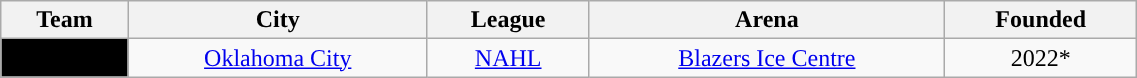<table class="wikitable sortable" width="60%">
<tr>
<th>Team</th>
<th>City</th>
<th>League</th>
<th>Arena</th>
<th>Founded</th>
</tr>
<tr align=center>
<td style="color:white; background:#000000; "><strong><a href='#'></a></strong></td>
<td><a href='#'>Oklahoma City</a></td>
<td><a href='#'>NAHL</a></td>
<td><a href='#'>Blazers Ice Centre</a></td>
<td>2022*</td>
</tr>
</table>
